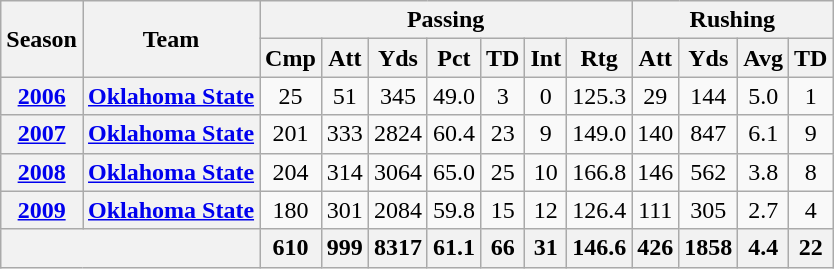<table class=wikitable style="text-align:center;">
<tr>
<th rowspan="2">Season</th>
<th rowspan="2">Team</th>
<th colspan="7">Passing</th>
<th colspan="4">Rushing</th>
</tr>
<tr>
<th>Cmp</th>
<th>Att</th>
<th>Yds</th>
<th>Pct</th>
<th>TD</th>
<th>Int</th>
<th>Rtg</th>
<th>Att</th>
<th>Yds</th>
<th>Avg</th>
<th>TD</th>
</tr>
<tr>
<th><a href='#'>2006</a></th>
<th><a href='#'>Oklahoma State</a></th>
<td>25</td>
<td>51</td>
<td>345</td>
<td>49.0</td>
<td>3</td>
<td>0</td>
<td>125.3</td>
<td>29</td>
<td>144</td>
<td>5.0</td>
<td>1</td>
</tr>
<tr>
<th><a href='#'>2007</a></th>
<th><a href='#'>Oklahoma State</a></th>
<td>201</td>
<td>333</td>
<td>2824</td>
<td>60.4</td>
<td>23</td>
<td>9</td>
<td>149.0</td>
<td>140</td>
<td>847</td>
<td>6.1</td>
<td>9</td>
</tr>
<tr>
<th><a href='#'>2008</a></th>
<th><a href='#'>Oklahoma State</a></th>
<td>204</td>
<td>314</td>
<td>3064</td>
<td>65.0</td>
<td>25</td>
<td>10</td>
<td>166.8</td>
<td>146</td>
<td>562</td>
<td>3.8</td>
<td>8</td>
</tr>
<tr>
<th><a href='#'>2009</a></th>
<th><a href='#'>Oklahoma State</a></th>
<td>180</td>
<td>301</td>
<td>2084</td>
<td>59.8</td>
<td>15</td>
<td>12</td>
<td>126.4</td>
<td>111</td>
<td>305</td>
<td>2.7</td>
<td>4</td>
</tr>
<tr>
<th colspan="2"></th>
<th>610</th>
<th>999</th>
<th>8317</th>
<th>61.1</th>
<th>66</th>
<th>31</th>
<th>146.6</th>
<th>426</th>
<th>1858</th>
<th>4.4</th>
<th>22</th>
</tr>
</table>
